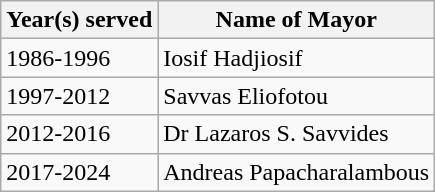<table class="wikitable">
<tr>
<th>Year(s) served</th>
<th>Name of Mayor</th>
</tr>
<tr>
<td>1986-1996</td>
<td>Iosif Hadjiosif</td>
</tr>
<tr>
<td>1997-2012</td>
<td>Savvas Eliofotou</td>
</tr>
<tr>
<td>2012-2016</td>
<td>Dr Lazaros S. Savvides</td>
</tr>
<tr>
<td>2017-2024</td>
<td>Andreas Papacharalambous</td>
</tr>
</table>
